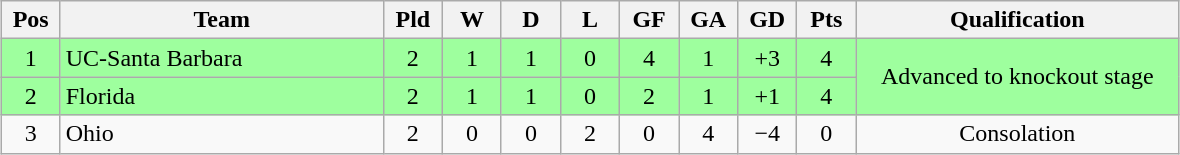<table class="wikitable" style="text-align:center; margin: 1em auto">
<tr>
<th style="width:2em">Pos</th>
<th style="width:13em">Team</th>
<th style="width:2em">Pld</th>
<th style="width:2em">W</th>
<th style="width:2em">D</th>
<th style="width:2em">L</th>
<th style="width:2em">GF</th>
<th style="width:2em">GA</th>
<th style="width:2em">GD</th>
<th style="width:2em">Pts</th>
<th style="width:13em">Qualification</th>
</tr>
<tr bgcolor="#9eff9e">
<td>1</td>
<td style="text-align:left">UC-Santa Barbara</td>
<td>2</td>
<td>1</td>
<td>1</td>
<td>0</td>
<td>4</td>
<td>1</td>
<td>+3</td>
<td>4</td>
<td rowspan="2">Advanced to knockout stage</td>
</tr>
<tr bgcolor="#9eff9e">
<td>2</td>
<td style="text-align:left">Florida</td>
<td>2</td>
<td>1</td>
<td>1</td>
<td>0</td>
<td>2</td>
<td>1</td>
<td>+1</td>
<td>4</td>
</tr>
<tr>
<td>3</td>
<td style="text-align:left">Ohio</td>
<td>2</td>
<td>0</td>
<td>0</td>
<td>2</td>
<td>0</td>
<td>4</td>
<td>−4</td>
<td>0</td>
<td>Consolation</td>
</tr>
</table>
